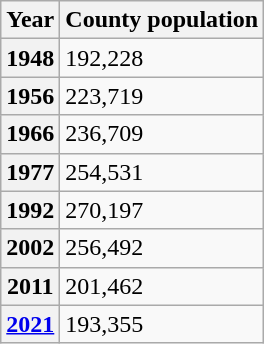<table class="wikitable">
<tr>
<th>Year</th>
<th>County population</th>
</tr>
<tr>
<th>1948</th>
<td>192,228 </td>
</tr>
<tr>
<th>1956</th>
<td>223,719 </td>
</tr>
<tr>
<th>1966</th>
<td>236,709 </td>
</tr>
<tr>
<th>1977</th>
<td>254,531 </td>
</tr>
<tr>
<th>1992</th>
<td>270,197 </td>
</tr>
<tr>
<th>2002</th>
<td>256,492 </td>
</tr>
<tr>
<th>2011</th>
<td>201,462 </td>
</tr>
<tr>
<th><a href='#'>2021</a></th>
<td>193,355 </td>
</tr>
</table>
